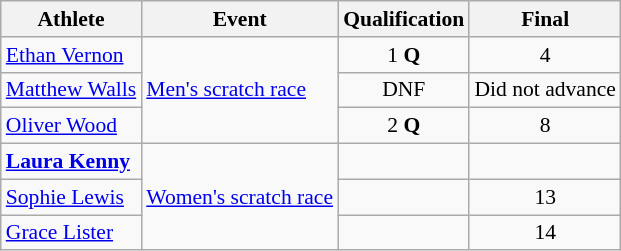<table class="wikitable" style="font-size:90%;">
<tr>
<th>Athlete</th>
<th>Event</th>
<th>Qualification</th>
<th>Final</th>
</tr>
<tr align=center>
<td align=left><a href='#'>Ethan Vernon</a></td>
<td align=left rowspan=3><a href='#'>Men's scratch race</a></td>
<td>1 <strong>Q</strong></td>
<td>4</td>
</tr>
<tr align=center>
<td align=left><a href='#'>Matthew Walls</a></td>
<td>DNF</td>
<td>Did not advance</td>
</tr>
<tr align=center>
<td align=left><a href='#'>Oliver Wood</a></td>
<td>2 <strong>Q</strong></td>
<td>8</td>
</tr>
<tr align=center>
<td align=left><strong><a href='#'>Laura Kenny</a></strong></td>
<td align=left rowspan=3><a href='#'>Women's scratch race</a></td>
<td></td>
<td></td>
</tr>
<tr align=center>
<td align=left><a href='#'>Sophie Lewis</a></td>
<td></td>
<td>13</td>
</tr>
<tr align=center>
<td align=left><a href='#'>Grace Lister</a></td>
<td></td>
<td>14</td>
</tr>
</table>
